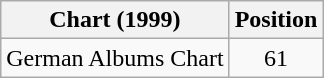<table class="wikitable sortable plainrowheaders" style="text-align:center;">
<tr>
<th scope="column">Chart (1999)</th>
<th scope="column">Position</th>
</tr>
<tr>
<td align="left">German Albums Chart</td>
<td align="center">61</td>
</tr>
</table>
